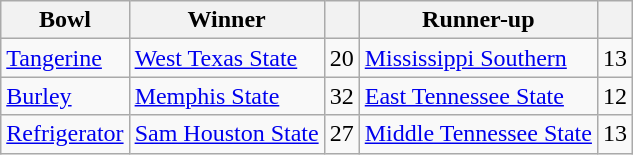<table class="wikitable">
<tr>
<th>Bowl</th>
<th>Winner</th>
<th></th>
<th>Runner-up</th>
<th></th>
</tr>
<tr>
<td><a href='#'>Tangerine</a></td>
<td><a href='#'>West Texas State</a></td>
<td>20</td>
<td><a href='#'>Mississippi Southern</a></td>
<td>13</td>
</tr>
<tr>
<td><a href='#'>Burley</a></td>
<td><a href='#'>Memphis State</a></td>
<td>32</td>
<td><a href='#'>East Tennessee State</a></td>
<td>12</td>
</tr>
<tr>
<td><a href='#'>Refrigerator</a></td>
<td><a href='#'>Sam Houston State</a></td>
<td>27</td>
<td><a href='#'>Middle Tennessee State</a></td>
<td>13</td>
</tr>
</table>
